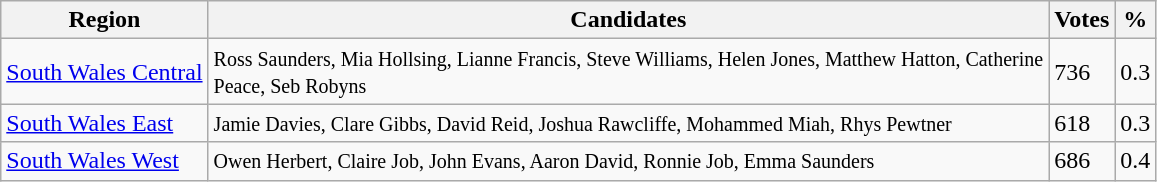<table class="wikitable">
<tr>
<th>Region</th>
<th>Candidates</th>
<th>Votes</th>
<th>%</th>
</tr>
<tr>
<td><a href='#'>South Wales Central</a></td>
<td><small>Ross Saunders, Mia Hollsing, Lianne Francis, Steve Williams, Helen Jones, Matthew Hatton, Catherine <br>Peace, Seb Robyns</small></td>
<td>736</td>
<td>0.3</td>
</tr>
<tr>
<td><a href='#'>South Wales East</a></td>
<td><small>Jamie Davies, Clare Gibbs, David Reid, Joshua Rawcliffe, Mohammed Miah, Rhys Pewtner</small></td>
<td>618</td>
<td>0.3</td>
</tr>
<tr>
<td><a href='#'>South Wales West</a></td>
<td><small>Owen Herbert, Claire Job, John Evans, Aaron David, Ronnie Job, Emma Saunders</small></td>
<td>686</td>
<td>0.4</td>
</tr>
</table>
